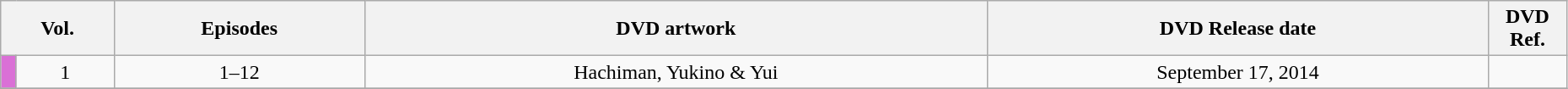<table class="wikitable" style="text-align: center; width: 98%;">
<tr>
<th colspan="2">Vol.</th>
<th>Episodes</th>
<th>DVD artwork</th>
<th>DVD Release date</th>
<th width="5%">DVD Ref.</th>
</tr>
<tr>
<td width="1%" style="background: Orchid;"></td>
<td>1</td>
<td>1–12</td>
<td>Hachiman, Yukino & Yui</td>
<td>September 17, 2014</td>
<td></td>
</tr>
<tr>
</tr>
</table>
